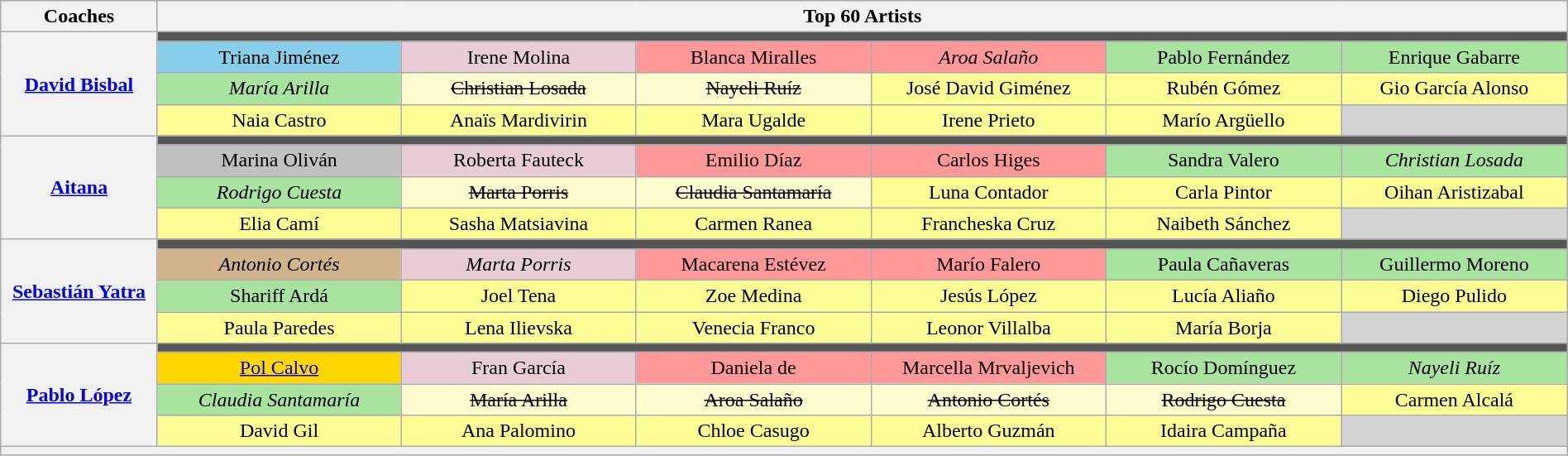<table class="wikitable" style="text-align:center; width:100%;">
<tr>
<th scope="col" style="width:10%">Coaches</th>
<th colspan="6" style="width:90%">Top 60 Artists</th>
</tr>
<tr>
<th rowspan="4"><a href='#'>David Bisbal</a></th>
<td colspan="6" style="background:#555"></td>
</tr>
<tr>
<td style="background:skyblue">Triana Jiménez</td>
<td style="background:#E8CCD7">Irene Molina</td>
<td style="background:#FF9999">Blanca Miralles</td>
<td style="background:#FF9999"><em>Aroa Salaño</em></td>
<td style="background:#A8E4A0">Pablo Fernández</td>
<td style="background:#A8E4A0">Enrique Gabarre</td>
</tr>
<tr>
<td style="background:#A8E4A0"><em>María Arilla</em></td>
<td style="background:#FFFDD0"><s>Christian Losada</s></td>
<td style="background:#FFFDD0"><s>Nayeli Ruíz</s></td>
<td style="background:#FDFD96">José David Giménez</td>
<td style="background:#FDFD96">Rubén Gómez</td>
<td style="background:#FDFD96">Gio García Alonso</td>
</tr>
<tr>
<td style="background:#FDFD96">Naia Castro</td>
<td style="width:15%; background:#FDFD96">Anaïs Mardivirin</td>
<td style="width:15%; background:#FDFD96">Mara Ugalde</td>
<td style="background:#FDFD96">Irene Prieto</td>
<td style="background:#FDFD96">Marío Argüello</td>
<td style="background:lightgrey"></td>
</tr>
<tr>
<th rowspan="4"><a href='#'>Aitana</a></th>
<td colspan="6" style="background:#555"></td>
</tr>
<tr>
<td style="background:silver">Marina Oliván</td>
<td style="background:#E8CCD7">Roberta Fauteck</td>
<td style="background:#FF9999">Emilio Díaz</td>
<td style="background:#FF9999">Carlos Higes</td>
<td style="background:#A8E4A0">Sandra Valero</td>
<td style="background:#A8E4A0"><em>Christian Losada</em></td>
</tr>
<tr>
<td style="background:#A8E4A0"><em>Rodrigo Cuesta</em></td>
<td style="background:#FFFDD0"><s>Marta Porris</s></td>
<td style="background:#FFFDD0"><s>Claudia Santamaría</s></td>
<td style="background:#FDFD96">Luna Contador</td>
<td style="background:#FDFD96">Carla Pintor</td>
<td style="background:#FDFD96">Oihan Aristizabal</td>
</tr>
<tr>
<td style="background:#FDFD96">Elia Camí</td>
<td style="background:#FDFD96">Sasha Matsiavina</td>
<td style="background:#FDFD96">Carmen Ranea</td>
<td style="width:15%; background:#FDFD96">Francheska Cruz</td>
<td style="background:#FDFD96">Naibeth Sánchez</td>
<td style="background:lightgrey"></td>
</tr>
<tr>
<th rowspan="4"><a href='#'>Sebastián Yatra</a></th>
<td colspan="6" style="background:#555"></td>
</tr>
<tr>
<td style="background:tan"><em>Antonio Cortés</em></td>
<td style="background:#E8CCD7"><em>Marta Porris</em></td>
<td style="background:#FF9999">Macarena Estévez</td>
<td style="background:#FF9999">Marío Falero</td>
<td style="background:#A8E4A0">Paula Cañaveras</td>
<td style="background:#A8E4A0">Guillermo Moreno</td>
</tr>
<tr>
<td style="background:#A8E4A0">Shariff Ardá</td>
<td style="background:#FDFD96">Joel Tena</td>
<td style="background:#FDFD96">Zoe Medina</td>
<td style="background:#FDFD96">Jesús López</td>
<td style="background:#FDFD96">Lucía Aliaño</td>
<td style="background:#FDFD96">Diego Pulido</td>
</tr>
<tr>
<td style="background:#FDFD96">Paula Paredes</td>
<td style="background:#FDFD96">Lena Ilievska</td>
<td style="background:#FDFD96">Venecia Franco</td>
<td style="width:15%; background:#FDFD96">Leonor Villalba</td>
<td style="width:15%; background:#FDFD96">María Borja</td>
<td style="background:lightgrey"></td>
</tr>
<tr>
<th rowspan="4"><a href='#'>Pablo López</a></th>
<td colspan="6" style="background:#555"></td>
</tr>
<tr>
<td style="background:gold"><a href='#'>Pol Calvo</a></td>
<td style="background:#E8CCD7">Fran García</td>
<td style="background:#FF9999">Daniela de </td>
<td style="background:#FF9999">Marcella Mrvaljevich</td>
<td style="background:#A8E4A0">Rocío Domínguez</td>
<td style="background:#A8E4A0"><em>Nayeli Ruíz</em></td>
</tr>
<tr>
<td style="background:#A8E4A0"><em>Claudia Santamaría</em></td>
<td style="width:15%; background:#FFFDD0"><s>María Arilla</s></td>
<td style="width:15%; background:#FFFDD0"><s>Aroa Salaño</s></td>
<td style="background:#FFFDD0"><s>Antonio Cortés</s></td>
<td style="width:15%; background:#FFFDD0"><s>Rodrigo Cuesta</s></td>
<td style="background:#FDFD96">Carmen Alcalá</td>
</tr>
<tr>
<td style="background:#FDFD96">David Gil</td>
<td style="background:#FDFD96">Ana Palomino</td>
<td style="background:#FDFD96">Chloe Casugo</td>
<td style="width:15%; background:#FDFD96">Alberto Guzmán</td>
<td style="background:#FDFD96">Idaira Campaña</td>
<td style="background:lightgrey"></td>
</tr>
<tr>
<th colspan="7" style="font-size:90%; line-height:12px"><small></small></th>
</tr>
</table>
